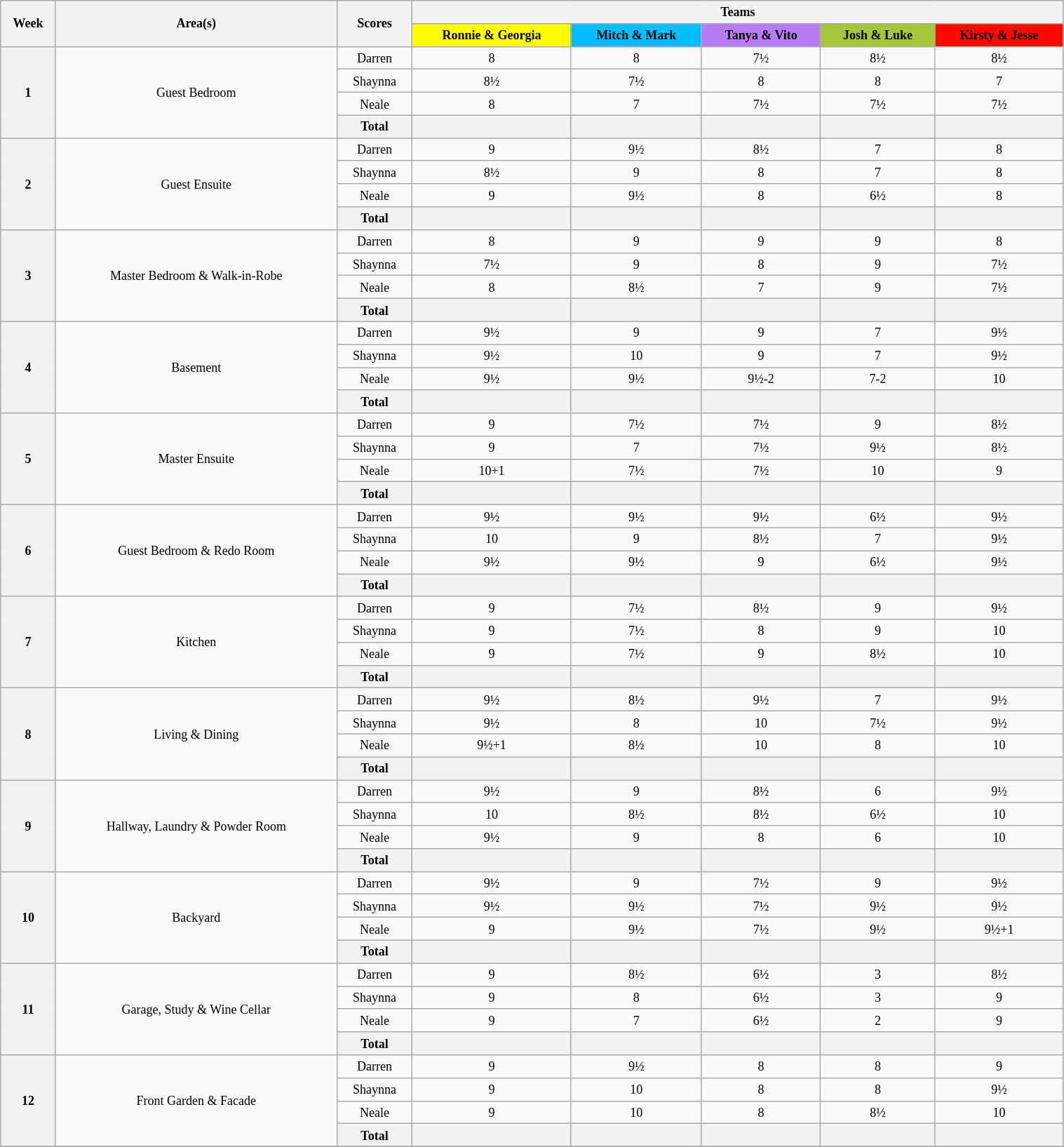<table class="wikitable" style="text-align: center; font-size: 9pt; line-height:16px; width:80%">
<tr>
<th scope="col" rowspan="2">Week</th>
<th scope="col" rowspan="2">Area(s)</th>
<th scope="col" rowspan="2">Scores</th>
<th scope="col" colspan="5">Teams</th>
</tr>
<tr>
<th style="background:yellow; color:black;"><strong>Ronnie & Georgia</strong></th>
<th style="background:#00BFFF; color:black;"><strong>Mitch & Mark</strong></th>
<th style="background:#B87BF6; color:black;"><strong>Tanya & Vito</strong></th>
<th style="background:#A4C639; color:black;"><strong>Josh & Luke</strong></th>
<th style="background:#FF0800; color:black;"><strong>Kirsty & Jesse</strong></th>
</tr>
<tr>
<th rowspan="4">1</th>
<td rowspan="4">Guest Bedroom</td>
<td>Darren</td>
<td>8</td>
<td>8</td>
<td>7½</td>
<td>8½</td>
<td>8½</td>
</tr>
<tr>
<td>Shaynna</td>
<td>8½</td>
<td>7½</td>
<td>8</td>
<td>8</td>
<td>7</td>
</tr>
<tr>
<td>Neale</td>
<td>8</td>
<td>7</td>
<td>7½</td>
<td>7½</td>
<td>7½</td>
</tr>
<tr>
<th>Total</th>
<th></th>
<th></th>
<th></th>
<th></th>
<th></th>
</tr>
<tr>
<th rowspan="4">2</th>
<td rowspan="4">Guest Ensuite</td>
<td>Darren</td>
<td>9</td>
<td>9½</td>
<td>8½</td>
<td>7</td>
<td>8</td>
</tr>
<tr>
<td>Shaynna</td>
<td>8½</td>
<td>9</td>
<td>8</td>
<td>7</td>
<td>8</td>
</tr>
<tr>
<td>Neale</td>
<td>9</td>
<td>9½</td>
<td>8</td>
<td>6½</td>
<td>8</td>
</tr>
<tr>
<th>Total</th>
<th></th>
<th></th>
<th></th>
<th></th>
<th></th>
</tr>
<tr>
<th rowspan="4">3</th>
<td rowspan="4">Master Bedroom & Walk-in-Robe</td>
<td>Darren</td>
<td>8</td>
<td>9</td>
<td>9</td>
<td>9</td>
<td>8</td>
</tr>
<tr>
<td>Shaynna</td>
<td>7½</td>
<td>9</td>
<td>8</td>
<td>9</td>
<td>7½</td>
</tr>
<tr>
<td>Neale</td>
<td>8</td>
<td>8½</td>
<td>7</td>
<td>9</td>
<td>7½</td>
</tr>
<tr>
<th>Total</th>
<th></th>
<th></th>
<th></th>
<th></th>
<th></th>
</tr>
<tr>
<th rowspan="4">4</th>
<td rowspan="4">Basement</td>
<td>Darren</td>
<td>9½</td>
<td>9</td>
<td>9</td>
<td>7</td>
<td>9½</td>
</tr>
<tr>
<td>Shaynna</td>
<td>9½</td>
<td>10</td>
<td>9</td>
<td>7</td>
<td>9½</td>
</tr>
<tr>
<td>Neale</td>
<td>9½</td>
<td>9½</td>
<td>9½-2</td>
<td>7-2</td>
<td>10</td>
</tr>
<tr>
<th>Total</th>
<th></th>
<th></th>
<th></th>
<th></th>
<th></th>
</tr>
<tr>
<th rowspan="4">5</th>
<td rowspan="4">Master Ensuite</td>
<td>Darren</td>
<td>9</td>
<td>7½</td>
<td>7½</td>
<td>9</td>
<td>8½</td>
</tr>
<tr>
<td>Shaynna</td>
<td>9</td>
<td>7</td>
<td>7½</td>
<td>9½</td>
<td>8½</td>
</tr>
<tr>
<td>Neale</td>
<td>10+1</td>
<td>7½</td>
<td>7½</td>
<td>10</td>
<td>9</td>
</tr>
<tr>
<th>Total</th>
<th></th>
<th></th>
<th></th>
<th></th>
<th></th>
</tr>
<tr>
<th rowspan="4">6</th>
<td rowspan="4">Guest Bedroom & Redo Room</td>
<td>Darren</td>
<td>9½</td>
<td>9½</td>
<td>9½</td>
<td>6½</td>
<td>9½</td>
</tr>
<tr>
<td>Shaynna</td>
<td>10</td>
<td>9</td>
<td>8½</td>
<td>7</td>
<td>9½</td>
</tr>
<tr>
<td>Neale</td>
<td>9½</td>
<td>9½</td>
<td>9</td>
<td>6½</td>
<td>9½</td>
</tr>
<tr>
<th>Total</th>
<th></th>
<th></th>
<th></th>
<th></th>
<th></th>
</tr>
<tr>
<th rowspan="4">7</th>
<td rowspan="4">Kitchen</td>
<td>Darren</td>
<td>9</td>
<td>7½</td>
<td>8½</td>
<td>9</td>
<td>9½</td>
</tr>
<tr>
<td>Shaynna</td>
<td>9</td>
<td>7½</td>
<td>8</td>
<td>9</td>
<td>10</td>
</tr>
<tr>
<td>Neale</td>
<td>9</td>
<td>7½</td>
<td>9</td>
<td>8½</td>
<td>10</td>
</tr>
<tr>
<th>Total</th>
<th></th>
<th></th>
<th></th>
<th></th>
<th></th>
</tr>
<tr>
<th rowspan="4">8</th>
<td rowspan="4">Living & Dining</td>
<td>Darren</td>
<td>9½</td>
<td>8½</td>
<td>9½</td>
<td>7</td>
<td>9½</td>
</tr>
<tr>
<td>Shaynna</td>
<td>9½</td>
<td>8</td>
<td>10</td>
<td>7½</td>
<td>9½</td>
</tr>
<tr>
<td>Neale</td>
<td>9½+1</td>
<td>8½</td>
<td>10</td>
<td>8</td>
<td>10</td>
</tr>
<tr>
<th>Total</th>
<th></th>
<th></th>
<th></th>
<th></th>
<th></th>
</tr>
<tr>
<th rowspan="4">9</th>
<td rowspan="4">Hallway, Laundry & Powder Room</td>
<td>Darren</td>
<td>9½</td>
<td>9</td>
<td>8½</td>
<td>6</td>
<td>9½</td>
</tr>
<tr>
<td>Shaynna</td>
<td>10</td>
<td>8½</td>
<td>8½</td>
<td>6½</td>
<td>10</td>
</tr>
<tr>
<td>Neale</td>
<td>9½</td>
<td>9</td>
<td>8</td>
<td>6</td>
<td>10</td>
</tr>
<tr>
<th>Total</th>
<th></th>
<th></th>
<th></th>
<th></th>
<th></th>
</tr>
<tr>
<th rowspan="4">10</th>
<td rowspan="4">Backyard</td>
<td>Darren</td>
<td>9½</td>
<td>9</td>
<td>7½</td>
<td>9</td>
<td>9½</td>
</tr>
<tr>
<td>Shaynna</td>
<td>9½</td>
<td>9½</td>
<td>7½</td>
<td>9½</td>
<td>9½</td>
</tr>
<tr>
<td>Neale</td>
<td>9</td>
<td>9½</td>
<td>7½</td>
<td>9½</td>
<td>9½+1</td>
</tr>
<tr>
<th>Total</th>
<th></th>
<th></th>
<th></th>
<th></th>
<th></th>
</tr>
<tr>
<th rowspan="4">11</th>
<td rowspan="4">Garage, Study & Wine Cellar</td>
<td>Darren</td>
<td>9</td>
<td>8½</td>
<td>6½</td>
<td>3</td>
<td>8½</td>
</tr>
<tr>
<td>Shaynna</td>
<td>9</td>
<td>8</td>
<td>6½</td>
<td>3</td>
<td>9</td>
</tr>
<tr>
<td>Neale</td>
<td>9</td>
<td>7</td>
<td>6½</td>
<td>2</td>
<td>9</td>
</tr>
<tr>
<th>Total</th>
<th></th>
<th></th>
<th></th>
<th></th>
<th></th>
</tr>
<tr>
<th rowspan="4">12</th>
<td rowspan="4">Front Garden & Facade</td>
<td>Darren</td>
<td>9</td>
<td>9½</td>
<td>8</td>
<td>8</td>
<td>9</td>
</tr>
<tr>
<td>Shaynna</td>
<td>9</td>
<td>10</td>
<td>8</td>
<td>8</td>
<td>9½</td>
</tr>
<tr>
<td>Neale</td>
<td>9</td>
<td>10</td>
<td>8</td>
<td>8½</td>
<td>10</td>
</tr>
<tr>
<th>Total</th>
<th></th>
<th></th>
<th></th>
<th></th>
<th></th>
</tr>
<tr>
</tr>
</table>
